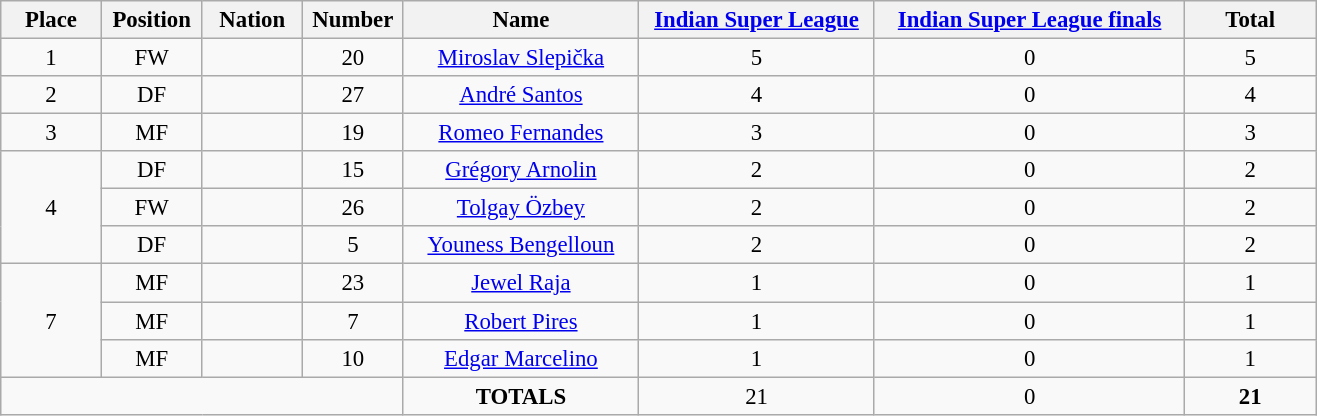<table class="wikitable" style="font-size: 95%; text-align: center;">
<tr>
<th width=60>Place</th>
<th width=60>Position</th>
<th width=60>Nation</th>
<th width=60>Number</th>
<th width=150>Name</th>
<th width=150><a href='#'>Indian Super League</a></th>
<th width=200><a href='#'>Indian Super League finals</a></th>
<th width=80><strong>Total</strong></th>
</tr>
<tr>
<td>1</td>
<td>FW</td>
<td></td>
<td>20</td>
<td><a href='#'>Miroslav Slepička</a></td>
<td>5</td>
<td>0</td>
<td>5</td>
</tr>
<tr>
<td>2</td>
<td>DF</td>
<td></td>
<td>27</td>
<td><a href='#'>André Santos</a></td>
<td>4</td>
<td>0</td>
<td>4</td>
</tr>
<tr>
<td>3</td>
<td>MF</td>
<td></td>
<td>19</td>
<td><a href='#'>Romeo Fernandes</a></td>
<td>3</td>
<td>0</td>
<td>3</td>
</tr>
<tr>
<td rowspan="3">4</td>
<td>DF</td>
<td></td>
<td>15</td>
<td><a href='#'>Grégory Arnolin</a></td>
<td>2</td>
<td>0</td>
<td>2</td>
</tr>
<tr>
<td>FW</td>
<td></td>
<td>26</td>
<td><a href='#'>Tolgay Özbey</a></td>
<td>2</td>
<td>0</td>
<td>2</td>
</tr>
<tr>
<td>DF</td>
<td></td>
<td>5</td>
<td><a href='#'>Youness Bengelloun</a></td>
<td>2</td>
<td>0</td>
<td>2</td>
</tr>
<tr>
<td rowspan="3">7</td>
<td>MF</td>
<td></td>
<td>23</td>
<td><a href='#'>Jewel Raja</a></td>
<td>1</td>
<td>0</td>
<td>1</td>
</tr>
<tr>
<td>MF</td>
<td></td>
<td>7</td>
<td><a href='#'>Robert Pires</a></td>
<td>1</td>
<td>0</td>
<td>1</td>
</tr>
<tr>
<td>MF</td>
<td></td>
<td>10</td>
<td><a href='#'>Edgar Marcelino</a></td>
<td>1</td>
<td>0</td>
<td>1</td>
</tr>
<tr>
<td colspan="4"></td>
<td><strong>TOTALS</strong></td>
<td>21</td>
<td>0</td>
<td><strong>21</strong></td>
</tr>
</table>
